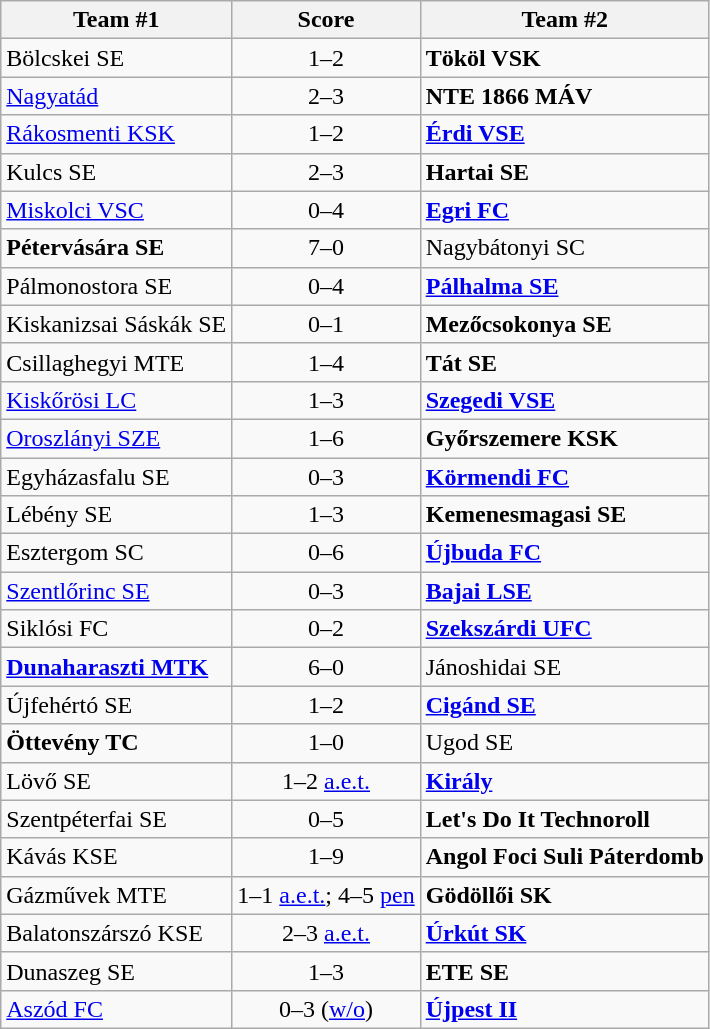<table class="wikitable">
<tr>
<th>Team #1</th>
<th>Score</th>
<th>Team #2</th>
</tr>
<tr>
<td>Bölcskei SE</td>
<td align="center">1–2</td>
<td><strong>Tököl VSK</strong></td>
</tr>
<tr>
<td><a href='#'>Nagyatád</a></td>
<td align="center">2–3</td>
<td><strong>NTE 1866 MÁV</strong></td>
</tr>
<tr>
<td><a href='#'>Rákosmenti KSK</a></td>
<td align="center">1–2</td>
<td><strong><a href='#'>Érdi VSE</a></strong></td>
</tr>
<tr>
<td>Kulcs SE</td>
<td align="center">2–3</td>
<td><strong>Hartai SE</strong></td>
</tr>
<tr>
<td><a href='#'>Miskolci VSC</a></td>
<td align="center">0–4</td>
<td><strong><a href='#'>Egri FC</a></strong></td>
</tr>
<tr>
<td><strong>Pétervására SE</strong></td>
<td align="center">7–0</td>
<td>Nagybátonyi SC</td>
</tr>
<tr>
<td>Pálmonostora SE</td>
<td align="center">0–4</td>
<td><strong><a href='#'>Pálhalma SE</a></strong></td>
</tr>
<tr>
<td>Kiskanizsai Sáskák SE</td>
<td align="center">0–1</td>
<td><strong>Mezőcsokonya SE</strong></td>
</tr>
<tr>
<td>Csillaghegyi MTE</td>
<td align="center">1–4</td>
<td><strong>Tát SE</strong></td>
</tr>
<tr>
<td><a href='#'>Kiskőrösi LC</a></td>
<td align="center">1–3</td>
<td><strong><a href='#'>Szegedi VSE</a></strong></td>
</tr>
<tr>
<td><a href='#'>Oroszlányi SZE</a></td>
<td align="center">1–6</td>
<td><strong>Győrszemere KSK</strong></td>
</tr>
<tr>
<td>Egyházasfalu SE</td>
<td align="center">0–3</td>
<td><strong><a href='#'>Körmendi FC</a></strong></td>
</tr>
<tr>
<td>Lébény SE</td>
<td align="center">1–3</td>
<td><strong>Kemenesmagasi SE</strong></td>
</tr>
<tr>
<td>Esztergom SC</td>
<td align="center">0–6</td>
<td><strong><a href='#'>Újbuda FC</a></strong></td>
</tr>
<tr>
<td><a href='#'>Szentlőrinc SE</a></td>
<td align="center">0–3</td>
<td><strong><a href='#'>Bajai LSE</a></strong></td>
</tr>
<tr>
<td>Siklósi FC</td>
<td align="center">0–2</td>
<td><strong><a href='#'>Szekszárdi UFC</a></strong></td>
</tr>
<tr>
<td><strong><a href='#'>Dunaharaszti MTK</a></strong></td>
<td align="center">6–0</td>
<td>Jánoshidai SE</td>
</tr>
<tr>
<td>Újfehértó SE</td>
<td align="center">1–2</td>
<td><strong><a href='#'>Cigánd SE</a></strong></td>
</tr>
<tr>
<td><strong>Öttevény TC</strong></td>
<td align="center">1–0</td>
<td>Ugod SE</td>
</tr>
<tr>
<td>Lövő SE</td>
<td align="center">1–2 <a href='#'>a.e.t.</a></td>
<td><strong><a href='#'>Király</a></strong></td>
</tr>
<tr>
<td>Szentpéterfai SE</td>
<td align="center">0–5</td>
<td><strong>Let's Do It Technoroll</strong></td>
</tr>
<tr>
<td>Kávás KSE</td>
<td align="center">1–9</td>
<td><strong>Angol Foci Suli Páterdomb</strong></td>
</tr>
<tr>
<td>Gázművek MTE</td>
<td align="center">1–1 <a href='#'>a.e.t.</a>; 4–5 <a href='#'>pen</a></td>
<td><strong>Gödöllői SK</strong></td>
</tr>
<tr>
<td>Balatonszárszó KSE</td>
<td align="center">2–3 <a href='#'>a.e.t.</a></td>
<td><strong><a href='#'>Úrkút SK</a></strong></td>
</tr>
<tr>
<td>Dunaszeg SE</td>
<td align="center">1–3</td>
<td><strong>ETE SE</strong></td>
</tr>
<tr>
<td><a href='#'>Aszód FC</a></td>
<td align="center">0–3 (<a href='#'>w/o</a>)</td>
<td><strong><a href='#'>Újpest II</a></strong></td>
</tr>
</table>
